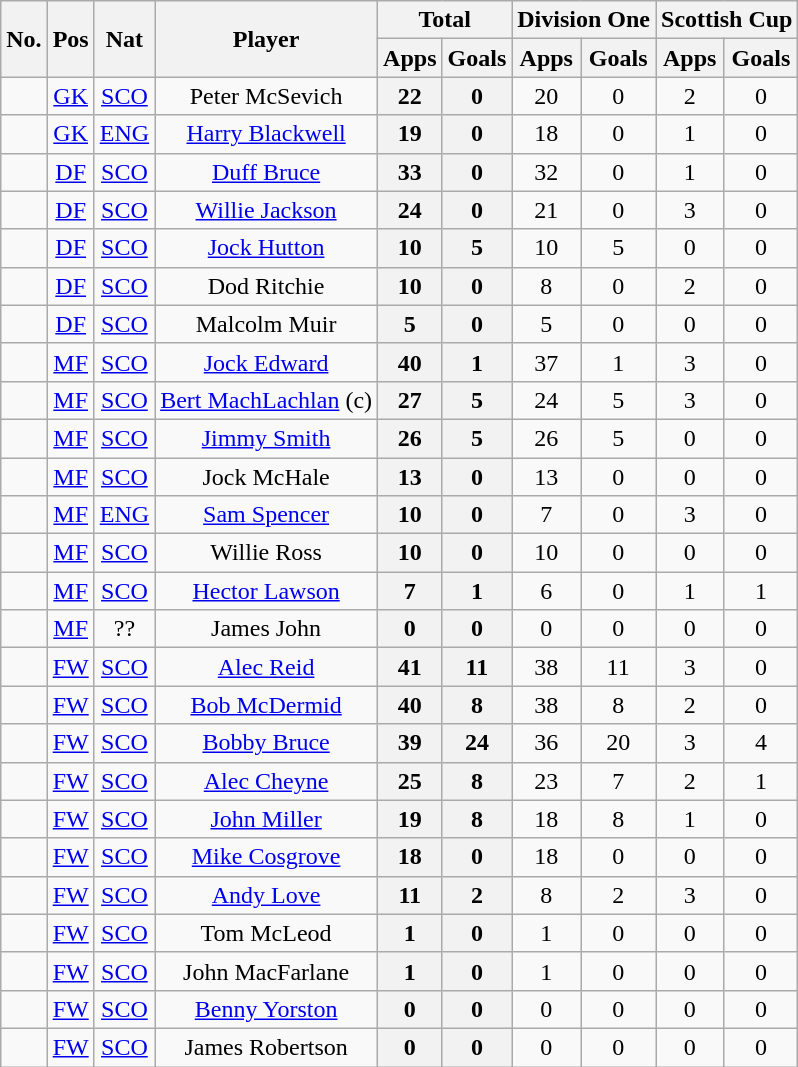<table class="wikitable sortable" style="text-align: center;">
<tr>
<th rowspan="2"><abbr>No.</abbr></th>
<th rowspan="2"><abbr>Pos</abbr></th>
<th rowspan="2"><abbr>Nat</abbr></th>
<th rowspan="2">Player</th>
<th colspan="2">Total</th>
<th colspan="2">Division One</th>
<th colspan="2">Scottish Cup</th>
</tr>
<tr>
<th>Apps</th>
<th>Goals</th>
<th>Apps</th>
<th>Goals</th>
<th>Apps</th>
<th>Goals</th>
</tr>
<tr>
<td></td>
<td><a href='#'>GK</a></td>
<td> <a href='#'>SCO</a></td>
<td>Peter McSevich</td>
<th>22</th>
<th>0</th>
<td>20</td>
<td>0</td>
<td>2</td>
<td>0</td>
</tr>
<tr>
<td></td>
<td><a href='#'>GK</a></td>
<td> <a href='#'>ENG</a></td>
<td><a href='#'>Harry Blackwell</a></td>
<th>19</th>
<th>0</th>
<td>18</td>
<td>0</td>
<td>1</td>
<td>0</td>
</tr>
<tr>
<td></td>
<td><a href='#'>DF</a></td>
<td> <a href='#'>SCO</a></td>
<td><a href='#'>Duff Bruce</a></td>
<th>33</th>
<th>0</th>
<td>32</td>
<td>0</td>
<td>1</td>
<td>0</td>
</tr>
<tr>
<td></td>
<td><a href='#'>DF</a></td>
<td> <a href='#'>SCO</a></td>
<td><a href='#'>Willie Jackson</a></td>
<th>24</th>
<th>0</th>
<td>21</td>
<td>0</td>
<td>3</td>
<td>0</td>
</tr>
<tr>
<td></td>
<td><a href='#'>DF</a></td>
<td> <a href='#'>SCO</a></td>
<td><a href='#'>Jock Hutton</a></td>
<th>10</th>
<th>5</th>
<td>10</td>
<td>5</td>
<td>0</td>
<td>0</td>
</tr>
<tr>
<td></td>
<td><a href='#'>DF</a></td>
<td> <a href='#'>SCO</a></td>
<td>Dod Ritchie</td>
<th>10</th>
<th>0</th>
<td>8</td>
<td>0</td>
<td>2</td>
<td>0</td>
</tr>
<tr>
<td></td>
<td><a href='#'>DF</a></td>
<td> <a href='#'>SCO</a></td>
<td>Malcolm Muir</td>
<th>5</th>
<th>0</th>
<td>5</td>
<td>0</td>
<td>0</td>
<td>0</td>
</tr>
<tr>
<td></td>
<td><a href='#'>MF</a></td>
<td> <a href='#'>SCO</a></td>
<td><a href='#'>Jock Edward</a></td>
<th>40</th>
<th>1</th>
<td>37</td>
<td>1</td>
<td>3</td>
<td>0</td>
</tr>
<tr>
<td></td>
<td><a href='#'>MF</a></td>
<td> <a href='#'>SCO</a></td>
<td><a href='#'>Bert MachLachlan</a> (c)</td>
<th>27</th>
<th>5</th>
<td>24</td>
<td>5</td>
<td>3</td>
<td>0</td>
</tr>
<tr>
<td></td>
<td><a href='#'>MF</a></td>
<td> <a href='#'>SCO</a></td>
<td><a href='#'>Jimmy Smith</a></td>
<th>26</th>
<th>5</th>
<td>26</td>
<td>5</td>
<td>0</td>
<td>0</td>
</tr>
<tr>
<td></td>
<td><a href='#'>MF</a></td>
<td> <a href='#'>SCO</a></td>
<td>Jock McHale</td>
<th>13</th>
<th>0</th>
<td>13</td>
<td>0</td>
<td>0</td>
<td>0</td>
</tr>
<tr>
<td></td>
<td><a href='#'>MF</a></td>
<td> <a href='#'>ENG</a></td>
<td><a href='#'>Sam Spencer</a></td>
<th>10</th>
<th>0</th>
<td>7</td>
<td>0</td>
<td>3</td>
<td>0</td>
</tr>
<tr>
<td></td>
<td><a href='#'>MF</a></td>
<td> <a href='#'>SCO</a></td>
<td>Willie Ross</td>
<th>10</th>
<th>0</th>
<td>10</td>
<td>0</td>
<td>0</td>
<td>0</td>
</tr>
<tr>
<td></td>
<td><a href='#'>MF</a></td>
<td> <a href='#'>SCO</a></td>
<td><a href='#'>Hector Lawson</a></td>
<th>7</th>
<th>1</th>
<td>6</td>
<td>0</td>
<td>1</td>
<td>1</td>
</tr>
<tr>
<td></td>
<td><a href='#'>MF</a></td>
<td>??</td>
<td>James John</td>
<th>0</th>
<th>0</th>
<td>0</td>
<td>0</td>
<td>0</td>
<td>0</td>
</tr>
<tr>
<td></td>
<td><a href='#'>FW</a></td>
<td> <a href='#'>SCO</a></td>
<td><a href='#'>Alec Reid</a></td>
<th>41</th>
<th>11</th>
<td>38</td>
<td>11</td>
<td>3</td>
<td>0</td>
</tr>
<tr>
<td></td>
<td><a href='#'>FW</a></td>
<td> <a href='#'>SCO</a></td>
<td><a href='#'>Bob McDermid</a></td>
<th>40</th>
<th>8</th>
<td>38</td>
<td>8</td>
<td>2</td>
<td>0</td>
</tr>
<tr>
<td></td>
<td><a href='#'>FW</a></td>
<td> <a href='#'>SCO</a></td>
<td><a href='#'>Bobby Bruce</a></td>
<th>39</th>
<th>24</th>
<td>36</td>
<td>20</td>
<td>3</td>
<td>4</td>
</tr>
<tr>
<td></td>
<td><a href='#'>FW</a></td>
<td> <a href='#'>SCO</a></td>
<td><a href='#'>Alec Cheyne</a></td>
<th>25</th>
<th>8</th>
<td>23</td>
<td>7</td>
<td>2</td>
<td>1</td>
</tr>
<tr>
<td></td>
<td><a href='#'>FW</a></td>
<td> <a href='#'>SCO</a></td>
<td><a href='#'>John Miller</a></td>
<th>19</th>
<th>8</th>
<td>18</td>
<td>8</td>
<td>1</td>
<td>0</td>
</tr>
<tr>
<td></td>
<td><a href='#'>FW</a></td>
<td> <a href='#'>SCO</a></td>
<td><a href='#'>Mike Cosgrove</a></td>
<th>18</th>
<th>0</th>
<td>18</td>
<td>0</td>
<td>0</td>
<td>0</td>
</tr>
<tr>
<td></td>
<td><a href='#'>FW</a></td>
<td> <a href='#'>SCO</a></td>
<td><a href='#'>Andy Love</a></td>
<th>11</th>
<th>2</th>
<td>8</td>
<td>2</td>
<td>3</td>
<td>0</td>
</tr>
<tr>
<td></td>
<td><a href='#'>FW</a></td>
<td> <a href='#'>SCO</a></td>
<td>Tom McLeod</td>
<th>1</th>
<th>0</th>
<td>1</td>
<td>0</td>
<td>0</td>
<td>0</td>
</tr>
<tr>
<td></td>
<td><a href='#'>FW</a></td>
<td> <a href='#'>SCO</a></td>
<td>John MacFarlane</td>
<th>1</th>
<th>0</th>
<td>1</td>
<td>0</td>
<td>0</td>
<td>0</td>
</tr>
<tr>
<td></td>
<td><a href='#'>FW</a></td>
<td> <a href='#'>SCO</a></td>
<td><a href='#'>Benny Yorston</a></td>
<th>0</th>
<th>0</th>
<td>0</td>
<td>0</td>
<td>0</td>
<td>0</td>
</tr>
<tr>
<td></td>
<td><a href='#'>FW</a></td>
<td> <a href='#'>SCO</a></td>
<td>James Robertson</td>
<th>0</th>
<th>0</th>
<td>0</td>
<td>0</td>
<td>0</td>
<td>0</td>
</tr>
</table>
